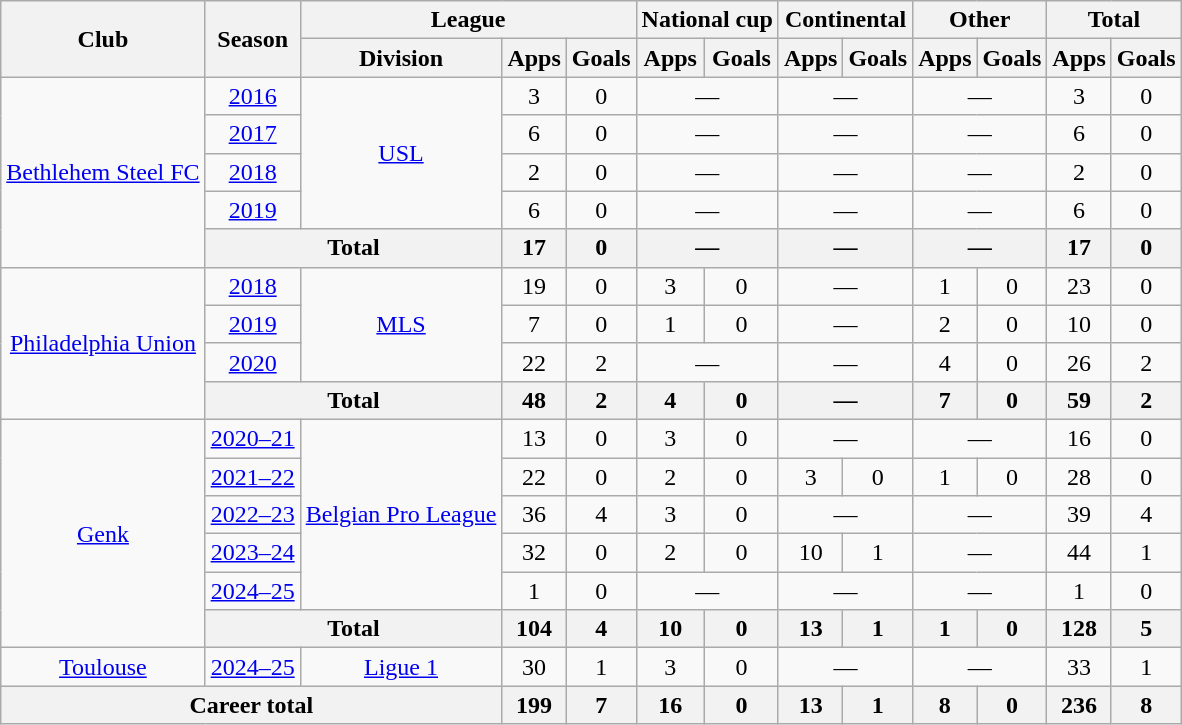<table class="wikitable" style="text-align:center">
<tr>
<th rowspan="2">Club</th>
<th rowspan="2">Season</th>
<th colspan="3">League</th>
<th colspan="2">National cup</th>
<th colspan="2">Continental</th>
<th colspan="2">Other</th>
<th colspan="2">Total</th>
</tr>
<tr>
<th>Division</th>
<th>Apps</th>
<th>Goals</th>
<th>Apps</th>
<th>Goals</th>
<th>Apps</th>
<th>Goals</th>
<th>Apps</th>
<th>Goals</th>
<th>Apps</th>
<th>Goals</th>
</tr>
<tr>
<td rowspan="5"><a href='#'>Bethlehem Steel FC</a></td>
<td><a href='#'>2016</a></td>
<td rowspan="4"><a href='#'>USL</a></td>
<td>3</td>
<td>0</td>
<td colspan="2">—</td>
<td colspan="2">—</td>
<td colspan="2">—</td>
<td>3</td>
<td>0</td>
</tr>
<tr>
<td><a href='#'>2017</a></td>
<td>6</td>
<td>0</td>
<td colspan="2">—</td>
<td colspan="2">—</td>
<td colspan="2">—</td>
<td>6</td>
<td>0</td>
</tr>
<tr>
<td><a href='#'>2018</a></td>
<td>2</td>
<td>0</td>
<td colspan="2">—</td>
<td colspan="2">—</td>
<td colspan="2">—</td>
<td>2</td>
<td>0</td>
</tr>
<tr>
<td><a href='#'>2019</a></td>
<td>6</td>
<td>0</td>
<td colspan="2">—</td>
<td colspan="2">—</td>
<td colspan="2">—</td>
<td>6</td>
<td>0</td>
</tr>
<tr>
<th colspan="2">Total</th>
<th>17</th>
<th>0</th>
<th colspan="2">—</th>
<th colspan="2">—</th>
<th colspan="2">—</th>
<th>17</th>
<th>0</th>
</tr>
<tr>
<td rowspan="4"><a href='#'>Philadelphia Union</a></td>
<td><a href='#'>2018</a></td>
<td rowspan="3"><a href='#'>MLS</a></td>
<td>19</td>
<td>0</td>
<td>3</td>
<td>0</td>
<td colspan="2">—</td>
<td>1</td>
<td>0</td>
<td>23</td>
<td>0</td>
</tr>
<tr>
<td><a href='#'>2019</a></td>
<td>7</td>
<td>0</td>
<td>1</td>
<td>0</td>
<td colspan="2">—</td>
<td>2</td>
<td>0</td>
<td>10</td>
<td>0</td>
</tr>
<tr>
<td><a href='#'>2020</a></td>
<td>22</td>
<td>2</td>
<td colspan="2">—</td>
<td colspan="2">—</td>
<td>4</td>
<td>0</td>
<td>26</td>
<td>2</td>
</tr>
<tr>
<th colspan="2">Total</th>
<th>48</th>
<th>2</th>
<th>4</th>
<th>0</th>
<th colspan="2">—</th>
<th>7</th>
<th>0</th>
<th>59</th>
<th>2</th>
</tr>
<tr>
<td rowspan="6"><a href='#'>Genk</a></td>
<td><a href='#'>2020–21</a></td>
<td rowspan="5"><a href='#'>Belgian Pro League</a></td>
<td>13</td>
<td>0</td>
<td>3</td>
<td>0</td>
<td colspan="2">—</td>
<td colspan="2">—</td>
<td>16</td>
<td>0</td>
</tr>
<tr>
<td><a href='#'>2021–22</a></td>
<td>22</td>
<td>0</td>
<td>2</td>
<td>0</td>
<td>3</td>
<td>0</td>
<td>1</td>
<td>0</td>
<td>28</td>
<td>0</td>
</tr>
<tr>
<td><a href='#'>2022–23</a></td>
<td>36</td>
<td>4</td>
<td>3</td>
<td>0</td>
<td colspan="2">—</td>
<td colspan="2">—</td>
<td>39</td>
<td>4</td>
</tr>
<tr>
<td><a href='#'>2023–24</a></td>
<td>32</td>
<td>0</td>
<td>2</td>
<td>0</td>
<td>10</td>
<td>1</td>
<td colspan="2">—</td>
<td>44</td>
<td>1</td>
</tr>
<tr>
<td><a href='#'>2024–25</a></td>
<td>1</td>
<td>0</td>
<td colspan="2">—</td>
<td colspan="2">—</td>
<td colspan="2">—</td>
<td>1</td>
<td>0</td>
</tr>
<tr>
<th colspan="2">Total</th>
<th>104</th>
<th>4</th>
<th>10</th>
<th>0</th>
<th>13</th>
<th>1</th>
<th>1</th>
<th>0</th>
<th>128</th>
<th>5</th>
</tr>
<tr>
<td><a href='#'>Toulouse</a></td>
<td><a href='#'>2024–25</a></td>
<td><a href='#'>Ligue 1</a></td>
<td>30</td>
<td>1</td>
<td>3</td>
<td>0</td>
<td colspan="2">—</td>
<td colspan="2">—</td>
<td>33</td>
<td>1</td>
</tr>
<tr>
<th colspan="3">Career total</th>
<th>199</th>
<th>7</th>
<th>16</th>
<th>0</th>
<th>13</th>
<th>1</th>
<th>8</th>
<th>0</th>
<th>236</th>
<th>8</th>
</tr>
</table>
